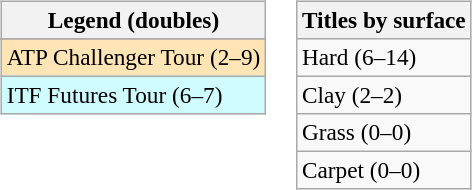<table>
<tr valign=top>
<td><br><table class=wikitable style=font-size:97%>
<tr>
<th>Legend (doubles)</th>
</tr>
<tr bgcolor=e5d1cb>
</tr>
<tr bgcolor=moccasin>
<td>ATP Challenger Tour (2–9)</td>
</tr>
<tr bgcolor=cffcff>
<td>ITF Futures Tour (6–7)</td>
</tr>
</table>
</td>
<td><br><table class=wikitable style=font-size:97%>
<tr>
<th>Titles by surface</th>
</tr>
<tr>
<td>Hard (6–14)</td>
</tr>
<tr>
<td>Clay (2–2)</td>
</tr>
<tr>
<td>Grass (0–0)</td>
</tr>
<tr>
<td>Carpet (0–0)</td>
</tr>
</table>
</td>
</tr>
</table>
